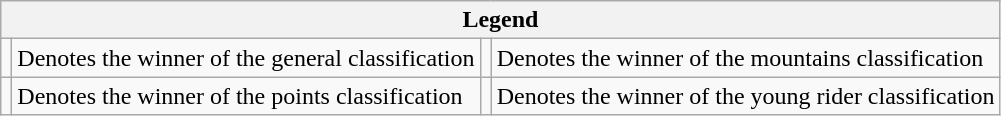<table class="wikitable">
<tr>
<th colspan="4">Legend</th>
</tr>
<tr>
<td></td>
<td>Denotes the winner of the general classification</td>
<td></td>
<td>Denotes the winner of the mountains classification</td>
</tr>
<tr>
<td></td>
<td>Denotes the winner of the points classification</td>
<td></td>
<td>Denotes the winner of the young rider classification</td>
</tr>
</table>
